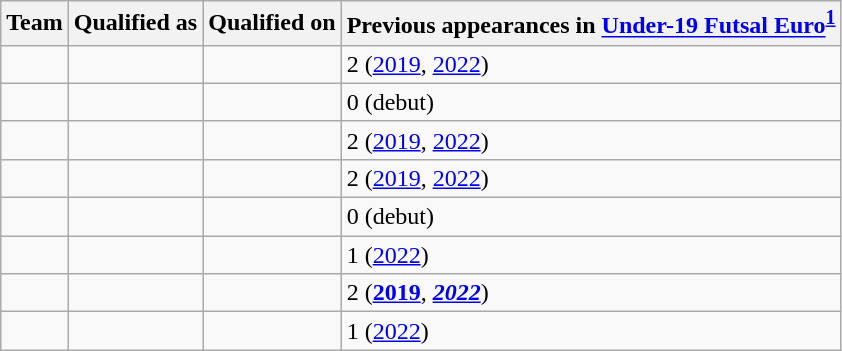<table class="wikitable sortable">
<tr>
<th>Team</th>
<th>Qualified as</th>
<th>Qualified on</th>
<th data-sort-type="number">Previous appearances in <a href='#'>Under-19 Futsal Euro</a><sup><a href='#'>1</a></sup></th>
</tr>
<tr>
<td></td>
<td></td>
<td></td>
<td>2 (<a href='#'>2019</a>, <a href='#'>2022</a>)</td>
</tr>
<tr>
<td></td>
<td></td>
<td></td>
<td>0 (debut)</td>
</tr>
<tr>
<td></td>
<td></td>
<td></td>
<td>2 (<a href='#'>2019</a>, <a href='#'>2022</a>)</td>
</tr>
<tr>
<td></td>
<td></td>
<td></td>
<td>2 (<a href='#'>2019</a>, <a href='#'>2022</a>)</td>
</tr>
<tr>
<td></td>
<td></td>
<td></td>
<td>0 (debut)</td>
</tr>
<tr>
<td></td>
<td></td>
<td></td>
<td>1 (<a href='#'>2022</a>)</td>
</tr>
<tr>
<td></td>
<td></td>
<td></td>
<td>2 (<a href='#'><strong>2019</strong></a>, <a href='#'><strong><em>2022</em></strong></a>)</td>
</tr>
<tr>
<td></td>
<td></td>
<td></td>
<td>1 (<a href='#'>2022</a>)</td>
</tr>
</table>
